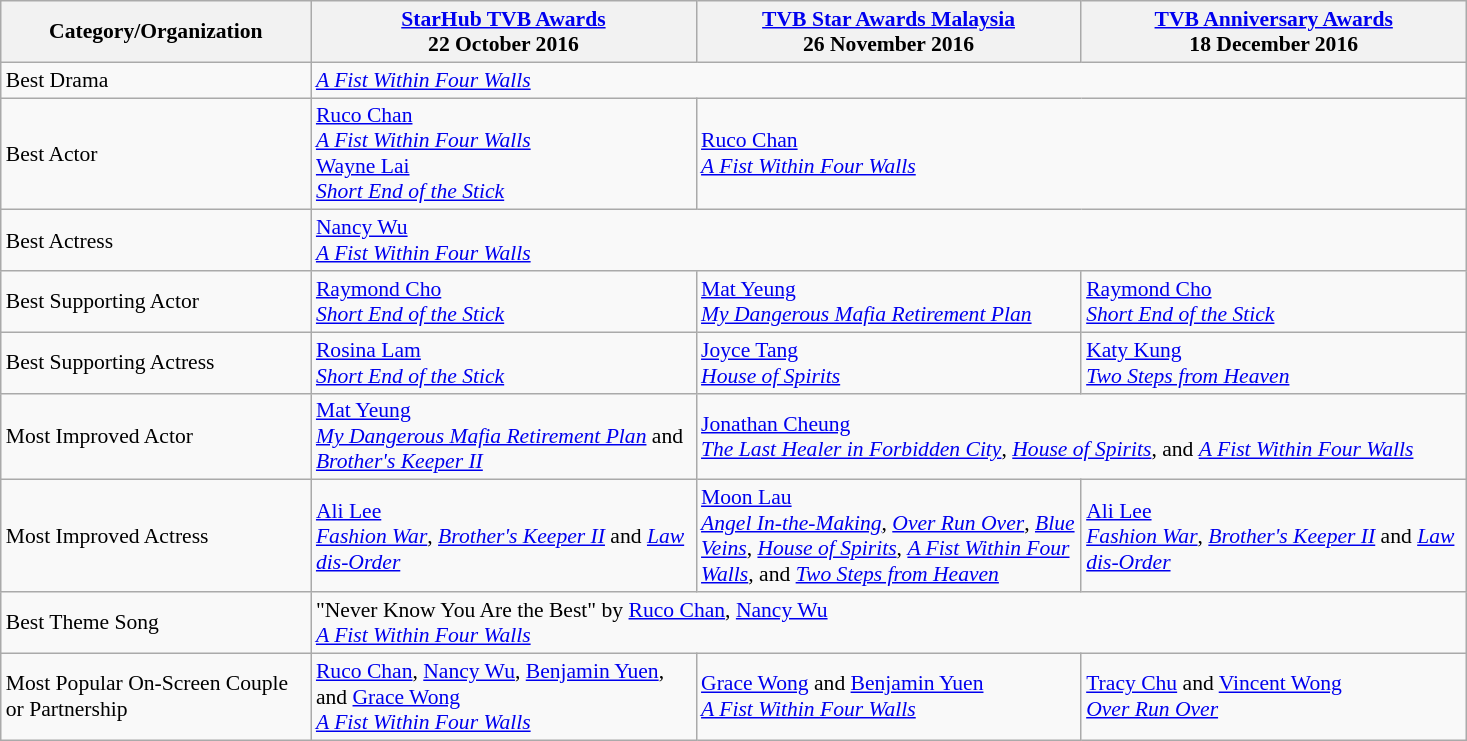<table class="wikitable" style="font-size: 90%;">
<tr>
<th style="width:200px;">Category/Organization</th>
<th style="width:250px;"><a href='#'>StarHub TVB Awards</a><br>22 October 2016</th>
<th style="width:250px;"><a href='#'>TVB Star Awards Malaysia</a><br>26 November 2016</th>
<th style="width:250px;"><a href='#'>TVB Anniversary Awards</a> <br> 18 December 2016</th>
</tr>
<tr>
<td>Best Drama</td>
<td colspan="3"><em><a href='#'>A Fist Within Four Walls</a></em></td>
</tr>
<tr>
<td>Best Actor</td>
<td><a href='#'>Ruco Chan</a><br><em><a href='#'>A Fist Within Four Walls</a></em><br><a href='#'>Wayne Lai</a><br><em><a href='#'>Short End of the Stick</a></em></td>
<td colspan="2"><a href='#'>Ruco Chan</a><br><em><a href='#'>A Fist Within Four Walls</a></em></td>
</tr>
<tr>
<td>Best Actress</td>
<td colspan="3"><a href='#'>Nancy Wu</a><br><em><a href='#'>A Fist Within Four Walls</a></em></td>
</tr>
<tr>
<td>Best Supporting Actor</td>
<td><a href='#'>Raymond Cho</a><br><em><a href='#'>Short End of the Stick</a></em></td>
<td><a href='#'>Mat Yeung</a><br><em><a href='#'>My Dangerous Mafia Retirement Plan</a></em></td>
<td><a href='#'>Raymond Cho</a><br><em><a href='#'>Short End of the Stick</a></em></td>
</tr>
<tr>
<td>Best Supporting Actress</td>
<td><a href='#'>Rosina Lam</a><br><em><a href='#'>Short End of the Stick</a></em></td>
<td><a href='#'>Joyce Tang</a><br><em><a href='#'>House of Spirits</a></em></td>
<td><a href='#'>Katy Kung</a><br><em><a href='#'>Two Steps from Heaven</a></em></td>
</tr>
<tr>
<td>Most Improved Actor</td>
<td><a href='#'>Mat Yeung</a><br><em><a href='#'>My Dangerous Mafia Retirement Plan</a></em> and <em><a href='#'>Brother's Keeper II</a></em></td>
<td colspan="2"><a href='#'>Jonathan Cheung</a><br><em><a href='#'>The Last Healer in Forbidden City</a></em>, <em><a href='#'>House of Spirits</a></em>, and <em><a href='#'>A Fist Within Four Walls</a></em></td>
</tr>
<tr>
<td>Most Improved Actress</td>
<td><a href='#'>Ali Lee</a><br><em><a href='#'>Fashion War</a></em>, <em><a href='#'>Brother's Keeper II</a></em> and <em><a href='#'>Law dis-Order</a></em></td>
<td><a href='#'>Moon Lau</a><br><em><a href='#'>Angel In-the-Making</a></em>, <em><a href='#'>Over Run Over</a></em>, <em><a href='#'>Blue Veins</a></em>, <em><a href='#'>House of Spirits</a></em>, <em><a href='#'>A Fist Within Four Walls</a></em>, and <em><a href='#'>Two Steps from Heaven</a></em></td>
<td><a href='#'>Ali Lee</a><br><em><a href='#'>Fashion War</a></em>, <em><a href='#'>Brother's Keeper II</a></em> and <em><a href='#'>Law dis-Order</a></em></td>
</tr>
<tr>
<td>Best Theme Song</td>
<td colspan="3">"Never Know You Are the Best" by <a href='#'>Ruco Chan</a>, <a href='#'>Nancy Wu</a><br><em><a href='#'>A Fist Within Four Walls</a></em></td>
</tr>
<tr>
<td>Most Popular On-Screen Couple or Partnership</td>
<td><a href='#'>Ruco Chan</a>, <a href='#'>Nancy Wu</a>, <a href='#'>Benjamin Yuen</a>, and <a href='#'>Grace Wong</a><br><em><a href='#'>A Fist Within Four Walls</a></em></td>
<td><a href='#'>Grace Wong</a> and <a href='#'>Benjamin Yuen</a><br><em><a href='#'>A Fist Within Four Walls</a></em></td>
<td><a href='#'>Tracy Chu</a> and <a href='#'>Vincent Wong</a><br><em><a href='#'>Over Run Over</a></em></td>
</tr>
</table>
